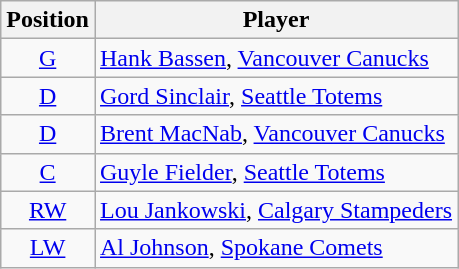<table class="wikitable">
<tr>
<th>Position</th>
<th>Player</th>
</tr>
<tr>
<td align=center><a href='#'>G</a></td>
<td><a href='#'>Hank Bassen</a>, <a href='#'>Vancouver Canucks</a></td>
</tr>
<tr>
<td align=center><a href='#'>D</a></td>
<td><a href='#'>Gord Sinclair</a>, <a href='#'>Seattle Totems</a></td>
</tr>
<tr>
<td align=center><a href='#'>D</a></td>
<td><a href='#'>Brent MacNab</a>, <a href='#'>Vancouver Canucks</a></td>
</tr>
<tr>
<td align=center><a href='#'>C</a></td>
<td><a href='#'>Guyle Fielder</a>, <a href='#'>Seattle Totems</a></td>
</tr>
<tr>
<td align=center><a href='#'>RW</a></td>
<td><a href='#'>Lou Jankowski</a>, <a href='#'>Calgary Stampeders</a></td>
</tr>
<tr>
<td align=center><a href='#'>LW</a></td>
<td><a href='#'>Al Johnson</a>, <a href='#'>Spokane Comets</a></td>
</tr>
</table>
